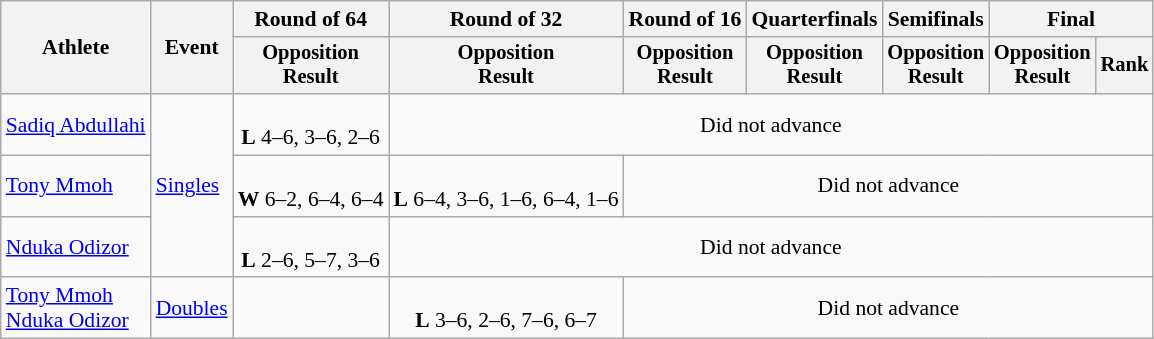<table class="wikitable" style="font-size:90%">
<tr>
<th rowspan="2">Athlete</th>
<th rowspan="2">Event</th>
<th>Round of 64</th>
<th>Round of 32</th>
<th>Round of 16</th>
<th>Quarterfinals</th>
<th>Semifinals</th>
<th colspan=2>Final</th>
</tr>
<tr style="font-size:95%">
<th>Opposition<br>Result</th>
<th>Opposition<br>Result</th>
<th>Opposition<br>Result</th>
<th>Opposition<br>Result</th>
<th>Opposition<br>Result</th>
<th>Opposition<br>Result</th>
<th>Rank</th>
</tr>
<tr align=center>
<td align=left><a href='#'>Sadiq Abdullahi</a></td>
<td align=left rowspan=3><a href='#'>Singles</a></td>
<td><br><strong>L</strong> 4–6, 3–6, 2–6</td>
<td colspan=6>Did not advance</td>
</tr>
<tr align=center>
<td align=left><a href='#'>Tony Mmoh</a></td>
<td><br><strong>W</strong> 6–2, 6–4, 6–4</td>
<td><br><strong>L</strong> 6–4, 3–6, 1–6, 6–4, 1–6</td>
<td colspan=5>Did not advance</td>
</tr>
<tr align=center>
<td align=left><a href='#'>Nduka Odizor</a></td>
<td><br><strong>L</strong> 2–6, 5–7, 3–6</td>
<td colspan=6>Did not advance</td>
</tr>
<tr align=center>
<td align=left><a href='#'>Tony Mmoh</a><br><a href='#'>Nduka Odizor</a></td>
<td align=left><a href='#'>Doubles</a></td>
<td></td>
<td><br><strong>L</strong> 3–6, 2–6, 7–6, 6–7</td>
<td colspan=5>Did not advance</td>
</tr>
</table>
